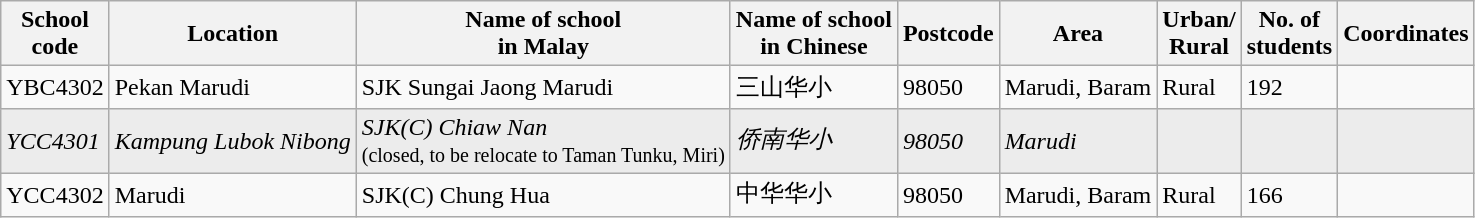<table class="wikitable sortable">
<tr>
<th>School<br>code</th>
<th>Location</th>
<th>Name of school<br>in Malay</th>
<th>Name of school<br>in Chinese</th>
<th>Postcode</th>
<th>Area</th>
<th>Urban/<br>Rural</th>
<th>No. of<br>students</th>
<th>Coordinates</th>
</tr>
<tr>
<td>YBC4302</td>
<td>Pekan Marudi</td>
<td>SJK Sungai Jaong Marudi</td>
<td>三山华小</td>
<td>98050</td>
<td>Marudi, Baram</td>
<td>Rural</td>
<td>192</td>
<td></td>
</tr>
<tr bgcolor=#ECECEC>
<td><em>YCC4301</em></td>
<td><em>Kampung Lubok Nibong</em></td>
<td><em>SJK(C) Chiaw Nan</em><br><small>(closed, to be relocate to Taman Tunku, Miri)</small></td>
<td><em>侨南华小</em></td>
<td><em>98050</em></td>
<td><em>Marudi</em></td>
<td></td>
<td></td>
<td></td>
</tr>
<tr>
<td>YCC4302</td>
<td>Marudi</td>
<td>SJK(C) Chung Hua</td>
<td>中华华小</td>
<td>98050</td>
<td>Marudi, Baram</td>
<td>Rural</td>
<td>166</td>
<td></td>
</tr>
</table>
